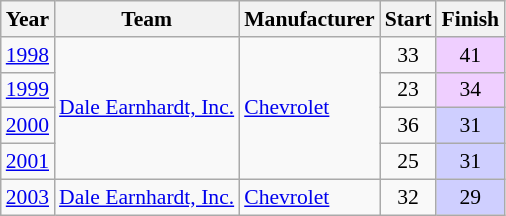<table class="wikitable" style="font-size: 90%;">
<tr>
<th>Year</th>
<th>Team</th>
<th>Manufacturer</th>
<th>Start</th>
<th>Finish</th>
</tr>
<tr>
<td><a href='#'>1998</a></td>
<td rowspan=4><a href='#'>Dale Earnhardt, Inc.</a></td>
<td rowspan=4><a href='#'>Chevrolet</a></td>
<td align=center>33</td>
<td align=center style="background:#EFCFFF;">41</td>
</tr>
<tr>
<td><a href='#'>1999</a></td>
<td align=center>23</td>
<td align=center style="background:#EFCFFF;">34</td>
</tr>
<tr>
<td><a href='#'>2000</a></td>
<td align=center>36</td>
<td align=center style="background:#CFCFFF;">31</td>
</tr>
<tr>
<td><a href='#'>2001</a></td>
<td align=center>25</td>
<td align=center style="background:#CFCFFF;">31</td>
</tr>
<tr>
<td><a href='#'>2003</a></td>
<td><a href='#'>Dale Earnhardt, Inc.</a></td>
<td><a href='#'>Chevrolet</a></td>
<td align=center>32</td>
<td align=center style="background:#CFCFFF;">29</td>
</tr>
</table>
